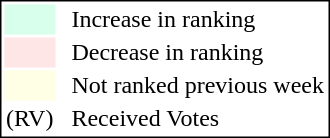<table style="border:1px solid black;">
<tr>
<td style="background:#D8FFEB; width:20px;"></td>
<td> </td>
<td>Increase in ranking</td>
</tr>
<tr>
<td style="background:#FFE6E6; width:20px;"></td>
<td> </td>
<td>Decrease in ranking</td>
</tr>
<tr>
<td style="background:#FFFFE6; width:20px;"></td>
<td> </td>
<td>Not ranked previous week</td>
</tr>
<tr>
<td>(RV)</td>
<td> </td>
<td>Received Votes</td>
</tr>
</table>
